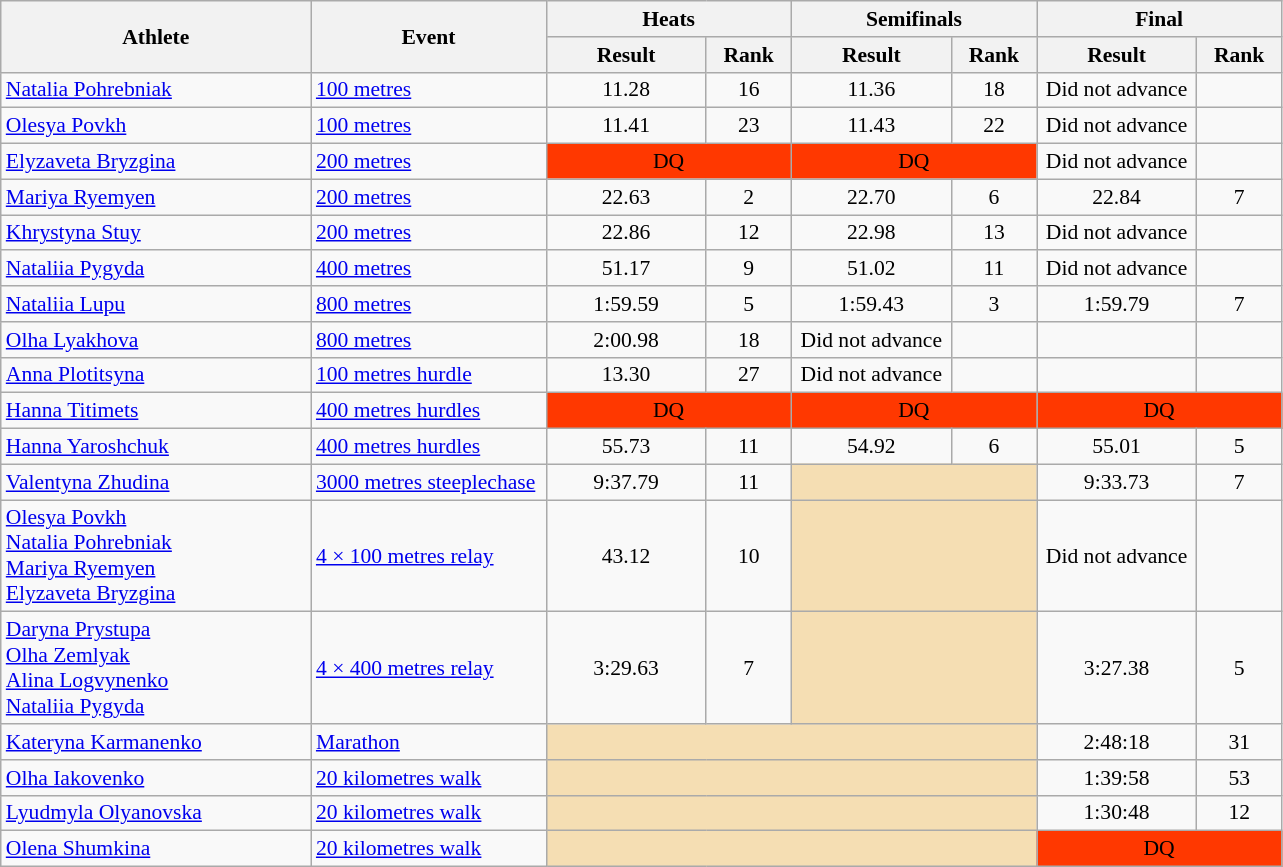<table class=wikitable style="font-size:90%;">
<tr>
<th rowspan="2" width=200>Athlete</th>
<th rowspan="2" width=150>Event</th>
<th colspan="2" width=150>Heats</th>
<th colspan="2" width=150>Semifinals</th>
<th colspan="2" width=150>Final</th>
</tr>
<tr>
<th width=100>Result</th>
<th width=50>Rank</th>
<th width=100>Result</th>
<th width=50>Rank</th>
<th width=100>Result</th>
<th width=50>Rank</th>
</tr>
<tr>
<td><a href='#'>Natalia Pohrebniak</a></td>
<td><a href='#'>100 metres</a></td>
<td align=center>11.28</td>
<td align=center>16</td>
<td align=center>11.36</td>
<td align=center>18</td>
<td align=center>Did not advance</td>
<td align=center></td>
</tr>
<tr>
<td><a href='#'>Olesya Povkh</a></td>
<td><a href='#'>100 metres</a></td>
<td align=center>11.41</td>
<td align=center>23</td>
<td align=center>11.43</td>
<td align=center>22</td>
<td align=center>Did not advance</td>
<td align=center></td>
</tr>
<tr>
<td><a href='#'>Elyzaveta Bryzgina</a></td>
<td><a href='#'>200 metres</a></td>
<td colspan=2 bgcolor="#FF3800" align=center>DQ</td>
<td colspan=2 bgcolor="#FF3800" align=center>DQ</td>
<td align=center>Did not advance</td>
<td align=center></td>
</tr>
<tr>
<td><a href='#'>Mariya Ryemyen</a></td>
<td><a href='#'>200 metres</a></td>
<td align=center>22.63</td>
<td align=center>2</td>
<td align=center>22.70</td>
<td align=center>6</td>
<td align=center>22.84</td>
<td align=center>7</td>
</tr>
<tr>
<td><a href='#'>Khrystyna Stuy</a></td>
<td><a href='#'>200 metres</a></td>
<td align=center>22.86 </td>
<td align=center>12</td>
<td align=center>22.98</td>
<td align=center>13</td>
<td align=center>Did not advance</td>
<td align=center></td>
</tr>
<tr>
<td><a href='#'>Nataliia Pygyda</a></td>
<td><a href='#'>400 metres</a></td>
<td align=center>51.17 </td>
<td align=center>9</td>
<td align=center>51.02 </td>
<td align=center>11</td>
<td align=center>Did not advance</td>
<td align=center></td>
</tr>
<tr>
<td><a href='#'>Nataliia Lupu</a></td>
<td><a href='#'>800 metres</a></td>
<td align=center>1:59.59 </td>
<td align=center>5</td>
<td align=center>1:59.43 </td>
<td align=center>3</td>
<td align=center>1:59.79</td>
<td align=center>7</td>
</tr>
<tr>
<td><a href='#'>Olha Lyakhova</a></td>
<td><a href='#'>800 metres</a></td>
<td align=center>2:00.98</td>
<td align=center>18</td>
<td align=center>Did not advance</td>
<td align=center></td>
<td align=center></td>
<td align=center></td>
</tr>
<tr>
<td><a href='#'>Anna Plotitsyna</a></td>
<td><a href='#'>100 metres hurdle</a></td>
<td align=center>13.30</td>
<td align=center>27</td>
<td align=center>Did not advance</td>
<td align=center></td>
<td align=center></td>
<td align=center></td>
</tr>
<tr>
<td><a href='#'>Hanna Titimets</a></td>
<td><a href='#'>400 metres hurdles</a></td>
<td colspan=2, bgcolor="#FF3800", align=center>DQ</td>
<td colspan=2, bgcolor="#FF3800", align=center>DQ</td>
<td colspan=2, bgcolor="#FF3800", align=center>DQ</td>
</tr>
<tr>
<td><a href='#'>Hanna Yaroshchuk</a></td>
<td><a href='#'>400 metres hurdles</a></td>
<td align=center>55.73</td>
<td align=center>11</td>
<td align=center>54.92</td>
<td align=center>6</td>
<td align=center>55.01</td>
<td align=center>5</td>
</tr>
<tr>
<td><a href='#'>Valentyna Zhudina</a></td>
<td><a href='#'>3000 metres steeplechase</a></td>
<td align=center>9:37.79</td>
<td align=center>11</td>
<td colspan=2 bgcolor="wheat"></td>
<td align=center>9:33.73</td>
<td align=center>7</td>
</tr>
<tr>
<td><a href='#'>Olesya Povkh</a><br><a href='#'>Natalia Pohrebniak</a><br><a href='#'>Mariya Ryemyen</a><br><a href='#'>Elyzaveta Bryzgina</a></td>
<td><a href='#'>4 × 100 metres relay</a></td>
<td align=center>43.12</td>
<td align=center>10</td>
<td colspan=2 bgcolor="wheat"></td>
<td align=center>Did not advance</td>
<td align=center></td>
</tr>
<tr>
<td><a href='#'>Daryna Prystupa</a><br><a href='#'>Olha Zemlyak</a><br><a href='#'>Alina Logvynenko</a><br><a href='#'>Nataliia Pygyda</a></td>
<td><a href='#'>4 × 400 metres relay</a></td>
<td align=center>3:29.63</td>
<td align=center>7</td>
<td colspan=2 bgcolor="wheat"></td>
<td align=center>3:27.38 </td>
<td align=center>5</td>
</tr>
<tr>
<td><a href='#'>Kateryna Karmanenko</a></td>
<td><a href='#'>Marathon</a></td>
<td colspan=4 bgcolor="wheat"></td>
<td align=center>2:48:18 </td>
<td align=center>31</td>
</tr>
<tr>
<td><a href='#'>Olha Iakovenko</a></td>
<td><a href='#'>20 kilometres walk</a></td>
<td colspan=4 bgcolor="wheat"></td>
<td align=center>1:39:58</td>
<td align=center>53</td>
</tr>
<tr>
<td><a href='#'>Lyudmyla Olyanovska</a></td>
<td><a href='#'>20 kilometres walk</a></td>
<td colspan=4 bgcolor="wheat"></td>
<td align=center>1:30:48</td>
<td align=center>12</td>
</tr>
<tr>
<td><a href='#'>Olena Shumkina</a></td>
<td><a href='#'>20 kilometres walk</a></td>
<td colspan=4 bgcolor="wheat"></td>
<td colspan=2, bgcolor="#FF3800", align=center>DQ</td>
</tr>
</table>
